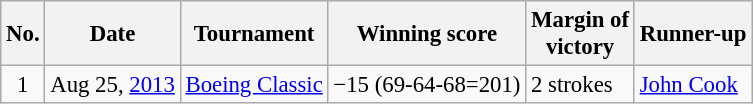<table class="wikitable" style="font-size:95%;">
<tr>
<th>No.</th>
<th>Date</th>
<th>Tournament</th>
<th>Winning score</th>
<th>Margin of<br>victory</th>
<th>Runner-up</th>
</tr>
<tr>
<td align=center>1</td>
<td align=right>Aug 25, <a href='#'>2013</a></td>
<td><a href='#'>Boeing Classic</a></td>
<td>−15 (69-64-68=201)</td>
<td>2 strokes</td>
<td> <a href='#'>John Cook</a></td>
</tr>
</table>
